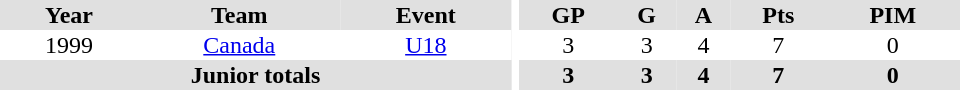<table border="0" cellpadding="1" cellspacing="0" ID="Table3" style="text-align:center; width:40em">
<tr ALIGN="center" bgcolor="#e0e0e0">
<th>Year</th>
<th>Team</th>
<th>Event</th>
<th rowspan="99" bgcolor="#ffffff"></th>
<th>GP</th>
<th>G</th>
<th>A</th>
<th>Pts</th>
<th>PIM</th>
</tr>
<tr>
<td>1999</td>
<td><a href='#'>Canada</a></td>
<td><a href='#'>U18</a></td>
<td>3</td>
<td>3</td>
<td>4</td>
<td>7</td>
<td>0</td>
</tr>
<tr bgcolor="#e0e0e0">
<th colspan="3">Junior totals</th>
<th>3</th>
<th>3</th>
<th>4</th>
<th>7</th>
<th>0</th>
</tr>
</table>
